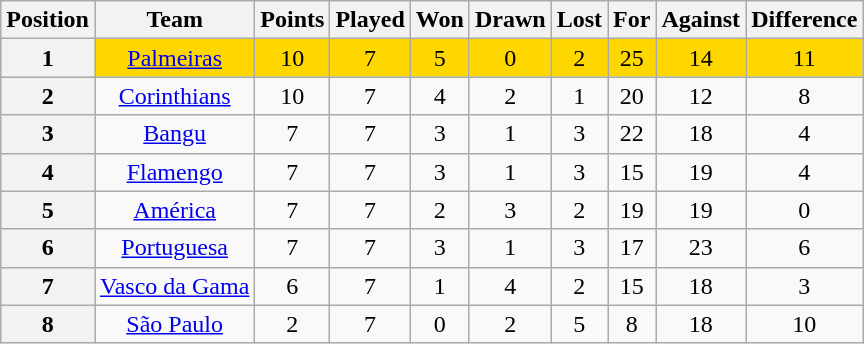<table class="wikitable" style="text-align:center">
<tr>
<th>Position</th>
<th>Team</th>
<th>Points</th>
<th>Played</th>
<th>Won</th>
<th>Drawn</th>
<th>Lost</th>
<th>For</th>
<th>Against</th>
<th>Difference</th>
</tr>
<tr style="background: gold;">
<th>1</th>
<td><a href='#'>Palmeiras</a></td>
<td>10</td>
<td>7</td>
<td>5</td>
<td>0</td>
<td>2</td>
<td>25</td>
<td>14</td>
<td>11</td>
</tr>
<tr>
<th>2</th>
<td><a href='#'>Corinthians</a></td>
<td>10</td>
<td>7</td>
<td>4</td>
<td>2</td>
<td>1</td>
<td>20</td>
<td>12</td>
<td>8</td>
</tr>
<tr>
<th>3</th>
<td><a href='#'>Bangu</a></td>
<td>7</td>
<td>7</td>
<td>3</td>
<td>1</td>
<td>3</td>
<td>22</td>
<td>18</td>
<td>4</td>
</tr>
<tr>
<th>4</th>
<td><a href='#'>Flamengo</a></td>
<td>7</td>
<td>7</td>
<td>3</td>
<td>1</td>
<td>3</td>
<td>15</td>
<td>19</td>
<td>4</td>
</tr>
<tr>
<th>5</th>
<td><a href='#'>América</a></td>
<td>7</td>
<td>7</td>
<td>2</td>
<td>3</td>
<td>2</td>
<td>19</td>
<td>19</td>
<td>0</td>
</tr>
<tr>
<th>6</th>
<td><a href='#'>Portuguesa</a></td>
<td>7</td>
<td>7</td>
<td>3</td>
<td>1</td>
<td>3</td>
<td>17</td>
<td>23</td>
<td>6</td>
</tr>
<tr>
<th>7</th>
<td><a href='#'>Vasco da Gama</a></td>
<td>6</td>
<td>7</td>
<td>1</td>
<td>4</td>
<td>2</td>
<td>15</td>
<td>18</td>
<td>3</td>
</tr>
<tr>
<th>8</th>
<td><a href='#'>São Paulo</a></td>
<td>2</td>
<td>7</td>
<td>0</td>
<td>2</td>
<td>5</td>
<td>8</td>
<td>18</td>
<td>10</td>
</tr>
</table>
